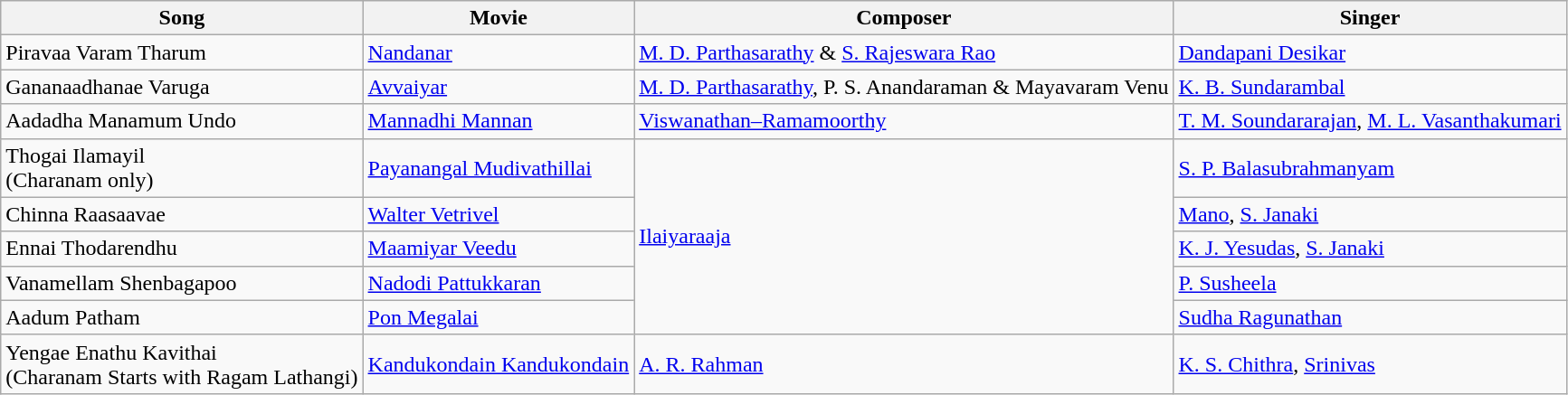<table class="wikitable">
<tr>
<th>Song</th>
<th>Movie</th>
<th>Composer</th>
<th>Singer</th>
</tr>
<tr>
<td>Piravaa Varam Tharum</td>
<td><a href='#'>Nandanar</a></td>
<td><a href='#'>M. D. Parthasarathy</a> & <a href='#'>S. Rajeswara Rao</a></td>
<td><a href='#'>Dandapani Desikar</a></td>
</tr>
<tr>
<td>Gananaadhanae Varuga</td>
<td><a href='#'>Avvaiyar</a></td>
<td><a href='#'>M. D. Parthasarathy</a>, P. S. Anandaraman & Mayavaram Venu</td>
<td><a href='#'>K. B. Sundarambal</a></td>
</tr>
<tr>
<td>Aadadha Manamum Undo</td>
<td><a href='#'>Mannadhi Mannan</a></td>
<td><a href='#'>Viswanathan–Ramamoorthy</a></td>
<td><a href='#'>T. M. Soundararajan</a>, <a href='#'>M. L. Vasanthakumari</a></td>
</tr>
<tr>
<td>Thogai Ilamayil<br>(Charanam only)</td>
<td><a href='#'>Payanangal Mudivathillai</a></td>
<td rowspan="5"><a href='#'>Ilaiyaraaja</a></td>
<td><a href='#'>S. P. Balasubrahmanyam</a></td>
</tr>
<tr>
<td>Chinna Raasaavae</td>
<td><a href='#'>Walter Vetrivel</a></td>
<td><a href='#'>Mano</a>, <a href='#'>S. Janaki</a></td>
</tr>
<tr>
<td>Ennai Thodarendhu</td>
<td><a href='#'>Maamiyar Veedu</a></td>
<td><a href='#'>K. J. Yesudas</a>, <a href='#'>S. Janaki</a></td>
</tr>
<tr>
<td>Vanamellam Shenbagapoo</td>
<td><a href='#'>Nadodi Pattukkaran</a></td>
<td><a href='#'>P. Susheela</a></td>
</tr>
<tr>
<td>Aadum Patham</td>
<td><a href='#'>Pon Megalai</a></td>
<td><a href='#'>Sudha Ragunathan</a></td>
</tr>
<tr>
<td>Yengae Enathu Kavithai<br>(Charanam Starts with Ragam Lathangi)</td>
<td><a href='#'>Kandukondain Kandukondain</a></td>
<td><a href='#'>A. R. Rahman</a></td>
<td><a href='#'>K. S. Chithra</a>, <a href='#'>Srinivas</a></td>
</tr>
</table>
